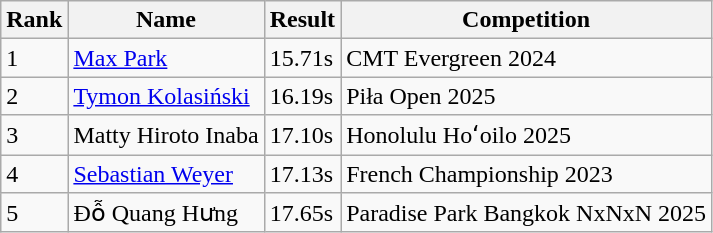<table class="wikitable">
<tr>
<th>Rank</th>
<th>Name</th>
<th>Result</th>
<th>Competition</th>
</tr>
<tr>
<td>1</td>
<td> <a href='#'>Max Park</a></td>
<td>15.71s</td>
<td> CMT Evergreen 2024</td>
</tr>
<tr>
<td>2</td>
<td> <a href='#'>Tymon Kolasiński</a></td>
<td>16.19s</td>
<td> Piła Open 2025</td>
</tr>
<tr>
<td>3</td>
<td> Matty Hiroto Inaba</td>
<td>17.10s</td>
<td> Honolulu Hoʻoilo 2025</td>
</tr>
<tr>
<td>4</td>
<td> <a href='#'>Sebastian Weyer</a></td>
<td>17.13s</td>
<td> French Championship 2023</td>
</tr>
<tr>
<td>5</td>
<td> Đỗ Quang Hưng</td>
<td>17.65s</td>
<td> Paradise Park Bangkok NxNxN 2025</td>
</tr>
</table>
